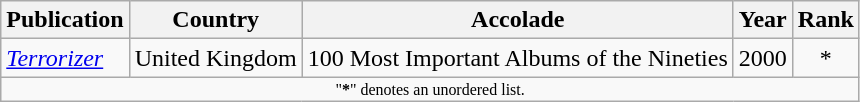<table class="wikitable">
<tr>
<th>Publication</th>
<th>Country</th>
<th>Accolade</th>
<th>Year</th>
<th>Rank</th>
</tr>
<tr>
<td><em><a href='#'>Terrorizer</a></em></td>
<td>United Kingdom</td>
<td>100 Most Important Albums of the Nineties</td>
<td>2000</td>
<td style="text-align:center;">*</td>
</tr>
<tr class="sortbottom">
<td colspan=6 style=font-size:8pt; align=center>"<strong>*</strong>" denotes an unordered list.</td>
</tr>
</table>
